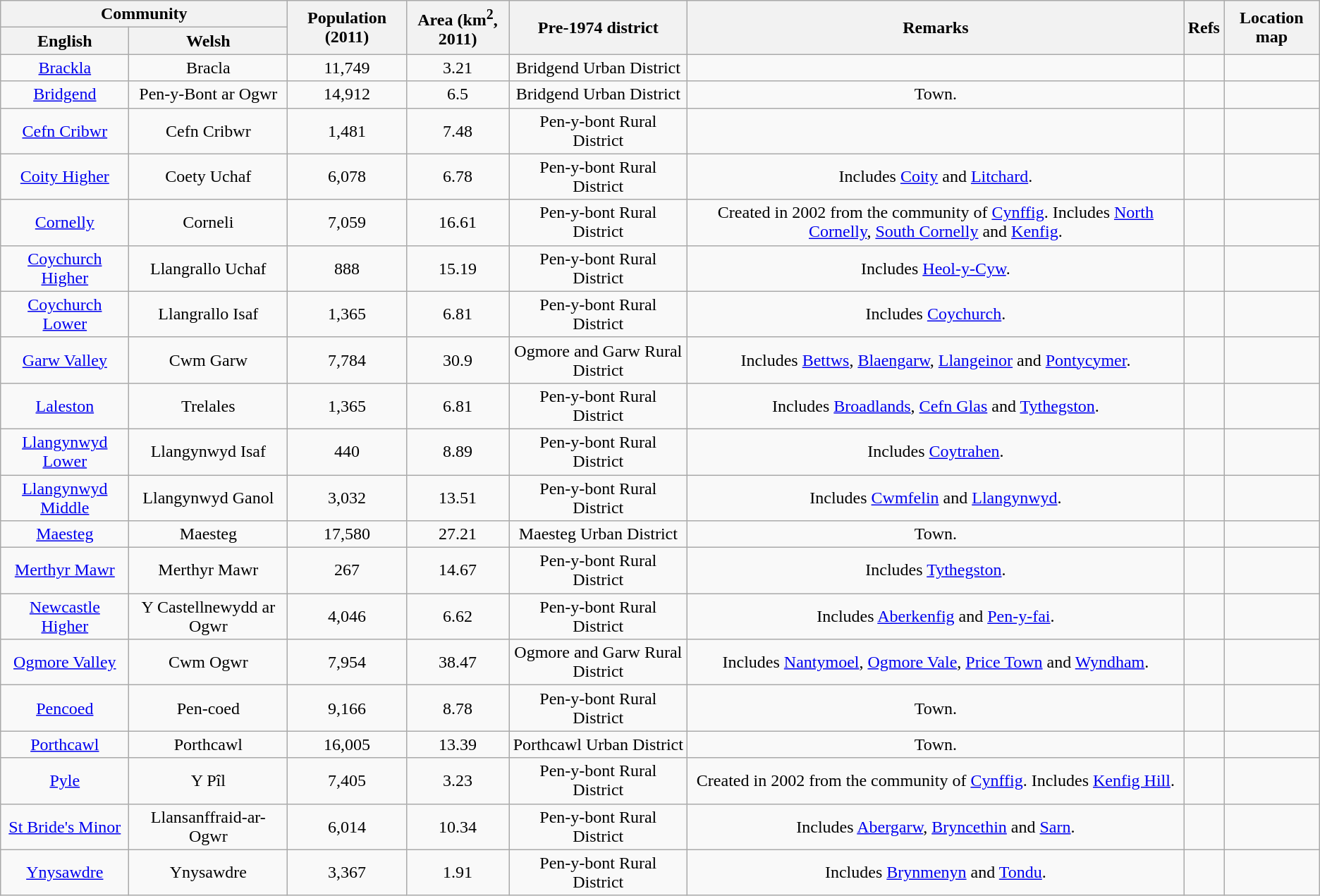<table class="wikitable sortable" style="text-align:center;">
<tr>
<th scope=col colspan=2>Community</th>
<th scope=col rowspan=2>Population (2011)</th>
<th scope=col rowspan=2>Area (km<sup>2</sup>, 2011)</th>
<th scope=col rowspan=2>Pre-1974 district</th>
<th scope=col rowspan=2 class=unsortable>Remarks</th>
<th scope=col rowspan=2 class=unsortable>Refs</th>
<th scope=col rowspan=2 class=unsortable>Location map</th>
</tr>
<tr>
<th scope=col>English</th>
<th scope=col>Welsh</th>
</tr>
<tr>
<td><a href='#'>Brackla</a></td>
<td>Bracla</td>
<td>11,749</td>
<td>3.21</td>
<td>Bridgend Urban District</td>
<td></td>
<td></td>
<td></td>
</tr>
<tr>
<td><a href='#'>Bridgend</a></td>
<td>Pen-y-Bont ar Ogwr</td>
<td>14,912</td>
<td>6.5</td>
<td>Bridgend Urban District</td>
<td>Town.</td>
<td></td>
<td></td>
</tr>
<tr>
<td><a href='#'>Cefn Cribwr</a></td>
<td>Cefn Cribwr</td>
<td>1,481</td>
<td>7.48</td>
<td>Pen-y-bont Rural District</td>
<td></td>
<td></td>
<td></td>
</tr>
<tr>
<td><a href='#'>Coity Higher</a></td>
<td>Coety Uchaf</td>
<td>6,078</td>
<td>6.78</td>
<td>Pen-y-bont Rural District</td>
<td>Includes <a href='#'>Coity</a> and <a href='#'>Litchard</a>.</td>
<td></td>
<td></td>
</tr>
<tr>
<td><a href='#'>Cornelly</a></td>
<td>Corneli</td>
<td>7,059</td>
<td>16.61</td>
<td>Pen-y-bont Rural District</td>
<td>Created in 2002 from the community of <a href='#'>Cynffig</a>. Includes <a href='#'>North Cornelly</a>, <a href='#'>South Cornelly</a> and <a href='#'>Kenfig</a>.</td>
<td></td>
<td></td>
</tr>
<tr>
<td><a href='#'>Coychurch Higher</a></td>
<td>Llangrallo Uchaf</td>
<td>888</td>
<td>15.19</td>
<td>Pen-y-bont Rural District</td>
<td>Includes <a href='#'>Heol-y-Cyw</a>.</td>
<td></td>
<td></td>
</tr>
<tr>
<td><a href='#'>Coychurch Lower</a></td>
<td>Llangrallo Isaf</td>
<td>1,365</td>
<td>6.81</td>
<td>Pen-y-bont Rural District</td>
<td>Includes <a href='#'>Coychurch</a>.</td>
<td></td>
<td></td>
</tr>
<tr>
<td><a href='#'>Garw Valley</a></td>
<td>Cwm Garw</td>
<td>7,784</td>
<td>30.9</td>
<td>Ogmore and Garw Rural District</td>
<td>Includes <a href='#'>Bettws</a>, <a href='#'>Blaengarw</a>, <a href='#'>Llangeinor</a> and <a href='#'>Pontycymer</a>.</td>
<td></td>
<td></td>
</tr>
<tr>
<td><a href='#'>Laleston</a></td>
<td>Trelales</td>
<td>1,365</td>
<td>6.81</td>
<td>Pen-y-bont Rural District</td>
<td>Includes <a href='#'>Broadlands</a>, <a href='#'>Cefn Glas</a> and <a href='#'>Tythegston</a>.</td>
<td></td>
<td></td>
</tr>
<tr>
<td><a href='#'>Llangynwyd Lower</a></td>
<td>Llangynwyd Isaf</td>
<td>440</td>
<td>8.89</td>
<td>Pen-y-bont Rural District</td>
<td>Includes <a href='#'>Coytrahen</a>.</td>
<td></td>
<td></td>
</tr>
<tr>
<td><a href='#'>Llangynwyd Middle</a></td>
<td>Llangynwyd Ganol</td>
<td>3,032</td>
<td>13.51</td>
<td>Pen-y-bont Rural District</td>
<td>Includes <a href='#'>Cwmfelin</a> and <a href='#'>Llangynwyd</a>.</td>
<td></td>
<td></td>
</tr>
<tr>
<td><a href='#'>Maesteg</a></td>
<td>Maesteg</td>
<td>17,580</td>
<td>27.21</td>
<td>Maesteg Urban District</td>
<td>Town.</td>
<td></td>
<td></td>
</tr>
<tr>
<td><a href='#'>Merthyr Mawr</a></td>
<td>Merthyr Mawr</td>
<td>267</td>
<td>14.67</td>
<td>Pen-y-bont Rural District</td>
<td>Includes <a href='#'>Tythegston</a>.</td>
<td></td>
<td></td>
</tr>
<tr>
<td><a href='#'>Newcastle Higher</a></td>
<td>Y Castellnewydd ar Ogwr</td>
<td>4,046</td>
<td>6.62</td>
<td>Pen-y-bont Rural District</td>
<td>Includes <a href='#'>Aberkenfig</a> and <a href='#'>Pen-y-fai</a>.</td>
<td></td>
<td></td>
</tr>
<tr>
<td><a href='#'>Ogmore Valley</a></td>
<td>Cwm Ogwr</td>
<td>7,954</td>
<td>38.47</td>
<td>Ogmore and Garw Rural District</td>
<td>Includes <a href='#'>Nantymoel</a>, <a href='#'>Ogmore Vale</a>, <a href='#'>Price Town</a> and <a href='#'>Wyndham</a>.</td>
<td></td>
<td></td>
</tr>
<tr>
<td><a href='#'>Pencoed</a></td>
<td>Pen-coed</td>
<td>9,166</td>
<td>8.78</td>
<td>Pen-y-bont Rural District</td>
<td>Town.</td>
<td></td>
<td></td>
</tr>
<tr>
<td><a href='#'>Porthcawl</a></td>
<td>Porthcawl</td>
<td>16,005</td>
<td>13.39</td>
<td>Porthcawl Urban District</td>
<td>Town.</td>
<td></td>
<td></td>
</tr>
<tr>
<td><a href='#'>Pyle</a></td>
<td>Y Pîl</td>
<td>7,405</td>
<td>3.23</td>
<td>Pen-y-bont Rural District</td>
<td>Created in 2002 from the community of <a href='#'>Cynffig</a>. Includes <a href='#'>Kenfig Hill</a>.</td>
<td></td>
<td></td>
</tr>
<tr>
<td><a href='#'>St Bride's Minor</a></td>
<td>Llansanffraid-ar-Ogwr</td>
<td>6,014</td>
<td>10.34</td>
<td>Pen-y-bont Rural District</td>
<td>Includes <a href='#'>Abergarw</a>, <a href='#'>Bryncethin</a> and <a href='#'>Sarn</a>.</td>
<td></td>
<td></td>
</tr>
<tr>
<td><a href='#'>Ynysawdre</a></td>
<td>Ynysawdre</td>
<td>3,367</td>
<td>1.91</td>
<td>Pen-y-bont Rural District</td>
<td>Includes <a href='#'>Brynmenyn</a> and <a href='#'>Tondu</a>.</td>
<td></td>
<td></td>
</tr>
</table>
